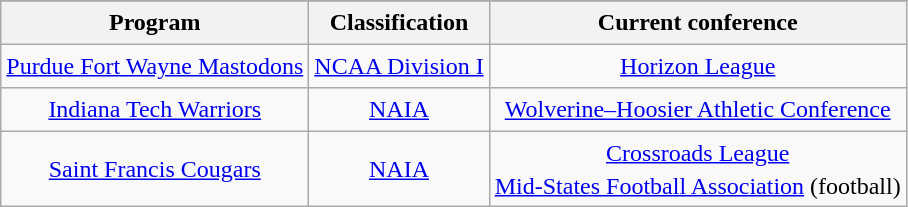<table class="wikitable sortable" style="font-size:100%;text-align:center;line-height:135%">
<tr>
</tr>
<tr>
<th>Program</th>
<th>Classification</th>
<th>Current conference</th>
</tr>
<tr>
<td><a href='#'>Purdue Fort Wayne Mastodons</a></td>
<td><a href='#'>NCAA Division I</a></td>
<td><a href='#'>Horizon League</a></td>
</tr>
<tr>
<td><a href='#'>Indiana Tech Warriors</a></td>
<td><a href='#'>NAIA</a></td>
<td><a href='#'>Wolverine–Hoosier Athletic Conference</a></td>
</tr>
<tr>
<td><a href='#'>Saint Francis Cougars</a></td>
<td><a href='#'>NAIA</a></td>
<td><a href='#'>Crossroads League</a><br><a href='#'>Mid-States Football Association</a> (football)</td>
</tr>
</table>
